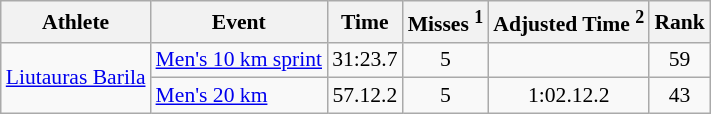<table class="wikitable" style="font-size:90%">
<tr>
<th>Athlete</th>
<th>Event</th>
<th>Time</th>
<th>Misses <sup>1</sup></th>
<th>Adjusted Time <sup>2</sup></th>
<th>Rank</th>
</tr>
<tr>
<td rowspan="2"><a href='#'>Liutauras Barila</a></td>
<td><a href='#'>Men's 10 km sprint</a></td>
<td align="center">31:23.7</td>
<td align="center">5</td>
<td></td>
<td align="center">59</td>
</tr>
<tr>
<td><a href='#'>Men's 20 km</a></td>
<td align="center">57.12.2</td>
<td align="center">5</td>
<td align="center">1:02.12.2</td>
<td align="center">43</td>
</tr>
</table>
